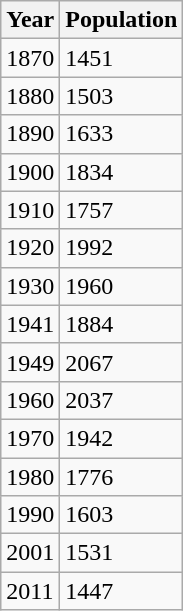<table class="wikitable">
<tr>
<th>Year</th>
<th>Population</th>
</tr>
<tr>
<td>1870</td>
<td>1451</td>
</tr>
<tr>
<td>1880</td>
<td>1503</td>
</tr>
<tr>
<td>1890</td>
<td>1633</td>
</tr>
<tr>
<td>1900</td>
<td>1834</td>
</tr>
<tr>
<td>1910</td>
<td>1757</td>
</tr>
<tr>
<td>1920</td>
<td>1992</td>
</tr>
<tr>
<td>1930</td>
<td>1960</td>
</tr>
<tr>
<td>1941</td>
<td>1884</td>
</tr>
<tr>
<td>1949</td>
<td>2067</td>
</tr>
<tr>
<td>1960</td>
<td>2037</td>
</tr>
<tr>
<td>1970</td>
<td>1942</td>
</tr>
<tr>
<td>1980</td>
<td>1776</td>
</tr>
<tr>
<td>1990</td>
<td>1603</td>
</tr>
<tr>
<td>2001</td>
<td>1531</td>
</tr>
<tr>
<td>2011</td>
<td>1447</td>
</tr>
</table>
